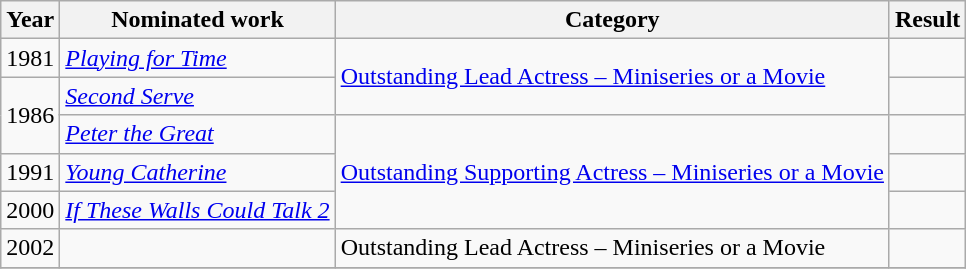<table class="wikitable">
<tr>
<th>Year</th>
<th>Nominated work</th>
<th>Category</th>
<th>Result</th>
</tr>
<tr>
<td>1981</td>
<td><em><a href='#'>Playing for Time</a></em></td>
<td rowspan=2><a href='#'>Outstanding Lead Actress – Miniseries or a Movie</a></td>
<td></td>
</tr>
<tr>
<td rowspan=2>1986</td>
<td><em><a href='#'>Second Serve</a></em></td>
<td></td>
</tr>
<tr>
<td><em><a href='#'>Peter the Great</a></em></td>
<td rowspan=3><a href='#'>Outstanding Supporting Actress – Miniseries or a Movie</a></td>
<td></td>
</tr>
<tr>
<td>1991</td>
<td><em><a href='#'>Young Catherine</a></em></td>
<td></td>
</tr>
<tr>
<td>2000</td>
<td><em><a href='#'>If These Walls Could Talk 2</a></em></td>
<td></td>
</tr>
<tr>
<td>2002</td>
<td><em></em></td>
<td>Outstanding Lead Actress – Miniseries or a Movie</td>
<td></td>
</tr>
<tr>
</tr>
</table>
